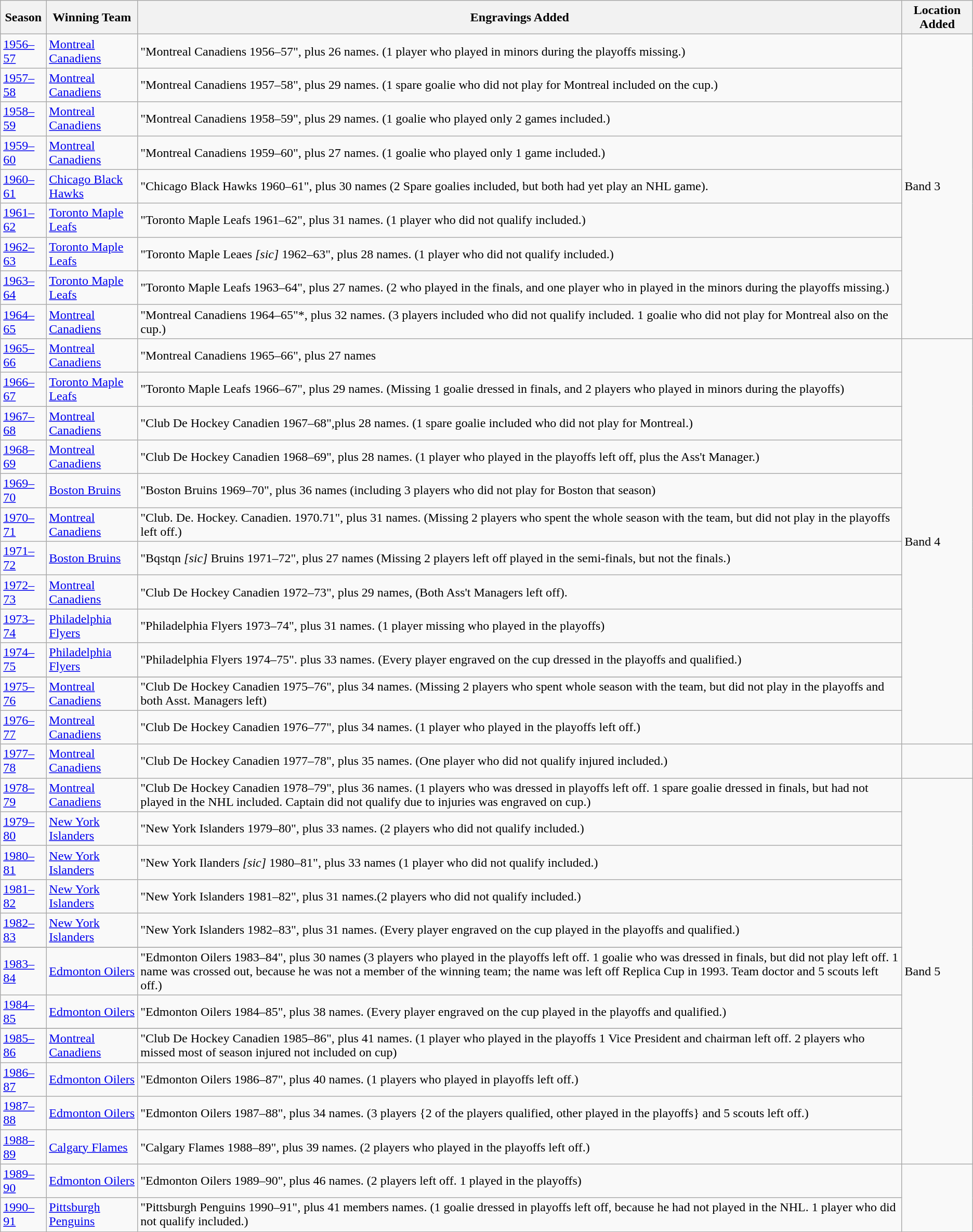<table class="wikitable">
<tr>
<th>Season</th>
<th>Winning Team</th>
<th>Engravings Added</th>
<th>Location Added</th>
</tr>
<tr>
<td><a href='#'>1956–57</a></td>
<td><a href='#'>Montreal Canadiens</a></td>
<td>"Montreal Canadiens 1956–57", plus 26 names. (1 player who played in minors during the playoffs missing.)</td>
<td rowspan="9">Band 3</td>
</tr>
<tr>
<td><a href='#'>1957–58</a></td>
<td><a href='#'>Montreal Canadiens</a></td>
<td>"Montreal Canadiens 1957–58", plus 29 names. (1 spare goalie who did not play for Montreal included on the cup.)</td>
</tr>
<tr>
<td><a href='#'>1958–59</a></td>
<td><a href='#'>Montreal Canadiens</a></td>
<td>"Montreal Canadiens 1958–59", plus 29 names. (1 goalie who played only 2 games included.)</td>
</tr>
<tr>
<td><a href='#'>1959–60</a></td>
<td><a href='#'>Montreal Canadiens</a></td>
<td>"Montreal Canadiens 1959–60", plus 27 names. (1 goalie who played only 1 game included.)</td>
</tr>
<tr>
<td><a href='#'>1960–61</a></td>
<td><a href='#'>Chicago Black Hawks</a></td>
<td>"Chicago Black Hawks 1960–61", plus 30 names (2 Spare goalies included, but both had yet play an NHL game).</td>
</tr>
<tr>
<td><a href='#'>1961–62</a></td>
<td><a href='#'>Toronto Maple Leafs</a></td>
<td>"Toronto Maple Leafs 1961–62", plus 31 names. (1 player who did not qualify included.)</td>
</tr>
<tr>
<td><a href='#'>1962–63</a></td>
<td><a href='#'>Toronto Maple Leafs</a></td>
<td>"Toronto Maple Leaes <em>[sic]</em> 1962–63", plus 28 names. (1 player who did not qualify included.)</td>
</tr>
<tr>
<td><a href='#'>1963–64</a></td>
<td><a href='#'>Toronto Maple Leafs</a></td>
<td>"Toronto Maple Leafs 1963–64", plus 27 names. (2 who played in the finals, and one player who in played in the minors during the playoffs missing.)</td>
</tr>
<tr>
<td><a href='#'>1964–65</a></td>
<td><a href='#'>Montreal Canadiens</a></td>
<td>"Montreal Canadiens 1964–65"*, plus 32 names. (3 players included who did not qualify included. 1 goalie who did not play for Montreal also on the cup.)</td>
</tr>
<tr>
<td><a href='#'>1965–66</a></td>
<td><a href='#'>Montreal Canadiens</a></td>
<td>"Montreal Canadiens 1965–66", plus 27 names</td>
<td rowspan="13">Band 4</td>
</tr>
<tr>
<td><a href='#'>1966–67</a></td>
<td><a href='#'>Toronto Maple Leafs</a></td>
<td>"Toronto Maple Leafs 1966–67", plus 29 names. (Missing 1 goalie dressed in finals, and 2 players who played in minors during the playoffs)</td>
</tr>
<tr>
<td><a href='#'>1967–68</a></td>
<td><a href='#'>Montreal Canadiens</a></td>
<td>"Club De Hockey Canadien 1967–68",plus 28 names. (1 spare goalie included who did not play for Montreal.)</td>
</tr>
<tr>
<td><a href='#'>1968–69</a></td>
<td><a href='#'>Montreal Canadiens</a></td>
<td>"Club De Hockey Canadien 1968–69", plus 28 names. (1 player who played in the playoffs left off, plus the Ass't Manager.)</td>
</tr>
<tr>
<td><a href='#'>1969–70</a></td>
<td><a href='#'>Boston Bruins</a></td>
<td>"Boston Bruins 1969–70", plus 36 names (including 3 players who did not play for Boston that season)</td>
</tr>
<tr>
<td><a href='#'>1970–71</a></td>
<td><a href='#'>Montreal Canadiens</a></td>
<td>"Club. De. Hockey. Canadien. 1970.71", plus 31 names. (Missing 2 players who spent the whole season with the team, but did not play in the playoffs left off.)</td>
</tr>
<tr>
<td><a href='#'>1971–72</a></td>
<td><a href='#'>Boston Bruins</a></td>
<td>"Bqstqn <em>[sic]</em> Bruins 1971–72", plus 27 names (Missing 2 players left off played in the semi-finals, but not the finals.)</td>
</tr>
<tr>
<td><a href='#'>1972–73</a></td>
<td><a href='#'>Montreal Canadiens</a></td>
<td>"Club De Hockey Canadien 1972–73", plus 29 names, (Both Ass't Managers left off).</td>
</tr>
<tr>
<td><a href='#'>1973–74</a></td>
<td><a href='#'>Philadelphia Flyers</a></td>
<td>"Philadelphia Flyers 1973–74", plus 31 names. (1 player missing who played in the playoffs)</td>
</tr>
<tr>
<td><a href='#'>1974–75</a></td>
<td><a href='#'>Philadelphia Flyers</a></td>
<td>"Philadelphia Flyers 1974–75". plus 33 names. (Every player engraved on the cup dressed in the playoffs and qualified.)</td>
</tr>
<tr>
</tr>
<tr>
<td><a href='#'>1975–76</a></td>
<td><a href='#'>Montreal Canadiens</a></td>
<td>"Club De Hockey Canadien 1975–76", plus 34 names. (Missing 2 players who spent whole season with the team, but did not play in the playoffs and both Asst. Managers left)</td>
</tr>
<tr>
<td><a href='#'>1976–77</a></td>
<td><a href='#'>Montreal Canadiens</a></td>
<td>"Club De Hockey Canadien 1976–77", plus 34 names. (1 player who played in the playoffs left off.)</td>
</tr>
<tr>
<td><a href='#'>1977–78</a></td>
<td><a href='#'>Montreal Canadiens</a></td>
<td>"Club De Hockey Canadien 1977–78", plus 35 names. (One player who did not qualify injured included.)</td>
</tr>
<tr>
<td><a href='#'>1978–79</a></td>
<td><a href='#'>Montreal Canadiens</a></td>
<td>"Club De Hockey Canadien 1978–79", plus 36 names. (1 players who was dressed in playoffs left off. 1 spare goalie dressed in finals, but had not played in the NHL included. Captain did not qualify due to injuries was engraved on cup.)</td>
<td rowspan="13">Band 5</td>
</tr>
<tr>
<td><a href='#'>1979–80</a></td>
<td><a href='#'>New York Islanders</a></td>
<td>"New York Islanders 1979–80", plus 33 names. (2 players who did not qualify included.)</td>
</tr>
<tr>
<td><a href='#'>1980–81</a></td>
<td><a href='#'>New York Islanders</a></td>
<td>"New York Ilanders <em>[sic]</em> 1980–81", plus 33 names (1 player who did not qualify included.)</td>
</tr>
<tr>
<td><a href='#'>1981–82</a></td>
<td><a href='#'>New York Islanders</a></td>
<td>"New York Islanders 1981–82", plus 31 names.(2 players who did not qualify included.)</td>
</tr>
<tr>
<td><a href='#'>1982–83</a></td>
<td><a href='#'>New York Islanders</a></td>
<td>"New York Islanders 1982–83", plus 31 names. (Every player engraved on the cup played in the playoffs and qualified.)</td>
</tr>
<tr>
</tr>
<tr>
<td><a href='#'>1983–84</a></td>
<td><a href='#'>Edmonton Oilers</a></td>
<td>"Edmonton Oilers 1983–84", plus 30 names (3 players who played in  the playoffs left off. 1 goalie who was dressed in finals, but did not play left off. 1 name was crossed out, because he was not a member of the winning team; the name was left off Replica Cup in 1993. Team doctor and 5 scouts left off.)</td>
</tr>
<tr>
<td><a href='#'>1984–85</a></td>
<td><a href='#'>Edmonton Oilers</a></td>
<td>"Edmonton Oilers 1984–85", plus 38 names. (Every player engraved on the cup played in the playoffs and qualified.)</td>
</tr>
<tr>
</tr>
<tr>
<td><a href='#'>1985–86</a></td>
<td><a href='#'>Montreal Canadiens</a></td>
<td>"Club De Hockey Canadien 1985–86", plus 41 names. (1 player who played in the playoffs 1 Vice President and chairman left off. 2 players who missed most of season injured not included on cup)</td>
</tr>
<tr>
<td><a href='#'>1986–87</a></td>
<td><a href='#'>Edmonton Oilers</a></td>
<td>"Edmonton Oilers 1986–87", plus 40 names. (1 players who played in playoffs left off.)</td>
</tr>
<tr>
<td><a href='#'>1987–88</a></td>
<td><a href='#'>Edmonton Oilers</a></td>
<td>"Edmonton Oilers 1987–88", plus 34 names. (3 players {2 of the players qualified, other played in the playoffs} and 5 scouts left off.)</td>
</tr>
<tr>
<td><a href='#'>1988–89</a></td>
<td><a href='#'>Calgary Flames</a></td>
<td>"Calgary Flames 1988–89", plus 39 names. (2 players who played in the playoffs left off.)</td>
</tr>
<tr>
<td><a href='#'>1989–90</a></td>
<td><a href='#'>Edmonton Oilers</a></td>
<td>"Edmonton Oilers 1989–90", plus 46 names. (2 players left off. 1 played in the playoffs)</td>
</tr>
<tr>
<td><a href='#'>1990–91</a></td>
<td><a href='#'>Pittsburgh Penguins</a></td>
<td>"Pittsburgh Penguins 1990–91", plus 41 members names. (1 goalie dressed in playoffs left off, because he had not played in the NHL. 1 player who did not qualify included.)</td>
</tr>
</table>
